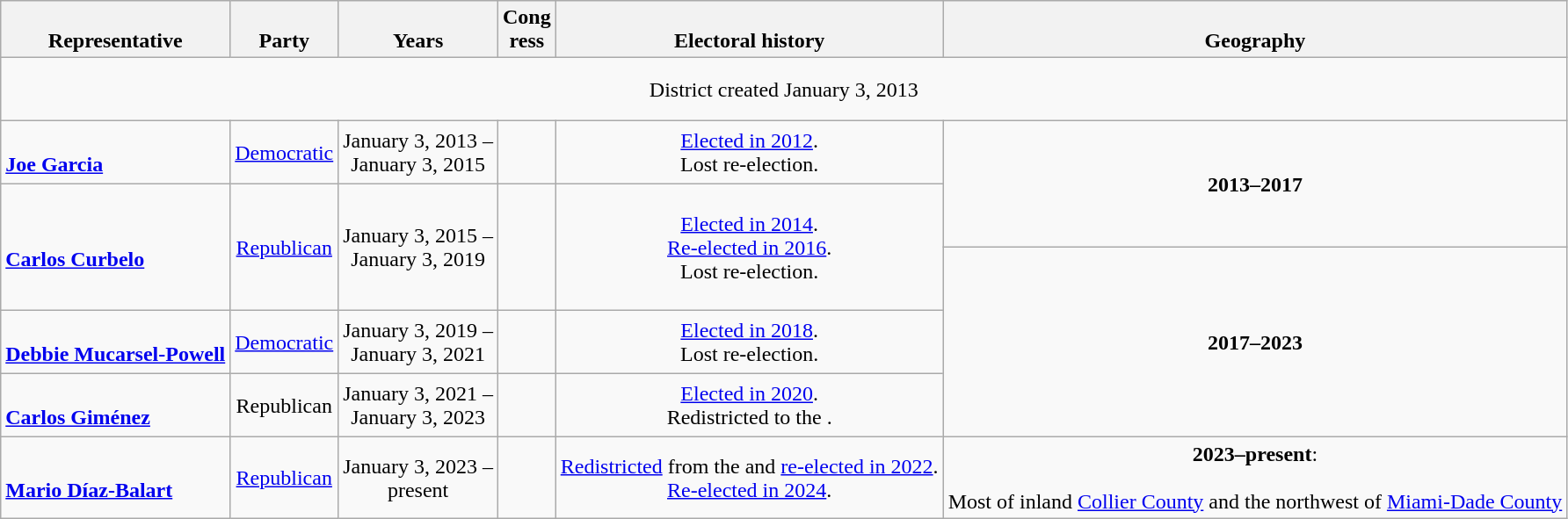<table class=wikitable style="text-align:center">
<tr valign=bottom>
<th>Representative</th>
<th>Party</th>
<th>Years</th>
<th>Cong<br>ress</th>
<th>Electoral history</th>
<th>Geography</th>
</tr>
<tr style="height:3em">
<td colspan=6>District created January 3, 2013</td>
</tr>
<tr style="height:3em">
<td align=left><br><strong><a href='#'>Joe Garcia</a></strong><br></td>
<td><a href='#'>Democratic</a></td>
<td nowrap>January 3, 2013 –<br>January 3, 2015</td>
<td></td>
<td><a href='#'>Elected in 2012</a>.<br>Lost re-election.</td>
<td rowspan=2><strong>2013–2017</strong><br></td>
</tr>
<tr style="height:3em">
<td rowspan=2 align=left><br><strong><a href='#'>Carlos Curbelo</a></strong><br></td>
<td rowspan=2 ><a href='#'>Republican</a></td>
<td rowspan=2 nowrap>January 3, 2015 –<br>January 3, 2019</td>
<td rowspan=2></td>
<td rowspan=2><a href='#'>Elected in 2014</a>.<br><a href='#'>Re-elected in 2016</a>.<br>Lost re-election.</td>
</tr>
<tr style="height:3em">
<td rowspan=3><strong>2017–2023</strong><br></td>
</tr>
<tr style="height:3em">
<td align=left><br><strong><a href='#'>Debbie Mucarsel-Powell</a></strong><br></td>
<td><a href='#'>Democratic</a></td>
<td nowrap>January 3, 2019 –<br>January 3, 2021</td>
<td></td>
<td><a href='#'>Elected in 2018</a>.<br>Lost re-election.</td>
</tr>
<tr style="height:3em">
<td align=left><br><strong><a href='#'>Carlos Giménez</a></strong><br></td>
<td>Republican</td>
<td nowrap>January 3, 2021 –<br>January 3, 2023</td>
<td></td>
<td><a href='#'>Elected in 2020</a>.<br>Redistricted to the .</td>
</tr>
<tr style="height:3em">
<td align=left><br><strong><a href='#'>Mario Díaz-Balart</a></strong><br></td>
<td><a href='#'>Republican</a></td>
<td nowrap>January 3, 2023 –<br>present</td>
<td></td>
<td><a href='#'>Redistricted</a> from the  and <a href='#'>re-elected in 2022</a>.<br><a href='#'>Re-elected in 2024</a>.</td>
<td><strong>2023–present</strong>:<br><br>Most of inland <a href='#'>Collier County</a> and the northwest of <a href='#'>Miami-Dade County</a></td>
</tr>
</table>
